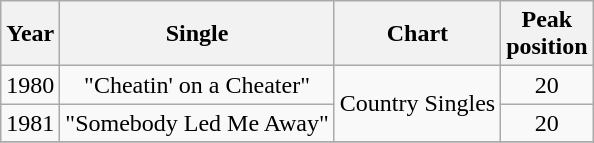<table class="wikitable" style="text-align: center;">
<tr>
<th>Year</th>
<th>Single</th>
<th>Chart</th>
<th>Peak<br>position</th>
</tr>
<tr>
<td>1980</td>
<td>"Cheatin' on a Cheater"</td>
<td rowspan="2">Country Singles</td>
<td>20</td>
</tr>
<tr>
<td>1981</td>
<td>"Somebody Led Me Away"</td>
<td>20</td>
</tr>
<tr>
</tr>
</table>
